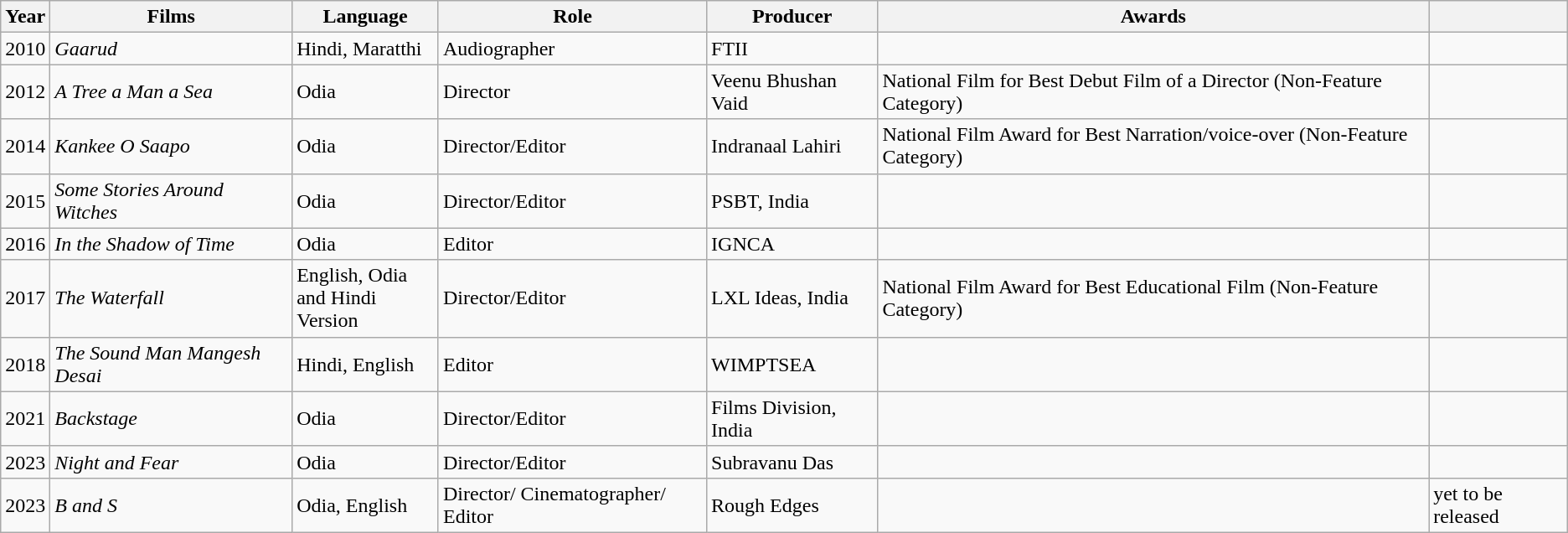<table class="wikitable sortable">
<tr>
<th>Year</th>
<th>Films</th>
<th>Language</th>
<th>Role</th>
<th>Producer</th>
<th>Awards</th>
<th></th>
</tr>
<tr>
<td>2010</td>
<td><em>Gaarud</em></td>
<td>Hindi, Maratthi</td>
<td>Audiographer</td>
<td>FTII</td>
<td></td>
<td></td>
</tr>
<tr>
<td>2012</td>
<td><em>A Tree a Man a Sea</em></td>
<td>Odia</td>
<td>Director</td>
<td>Veenu Bhushan Vaid</td>
<td>National Film for Best Debut Film of a Director (Non-Feature Category)</td>
<td></td>
</tr>
<tr>
<td>2014</td>
<td><em>Kankee O Saapo</em></td>
<td>Odia</td>
<td>Director/Editor</td>
<td>Indranaal Lahiri</td>
<td>National Film Award for Best Narration/voice-over (Non-Feature Category)</td>
<td></td>
</tr>
<tr>
<td>2015</td>
<td><em>Some Stories Around Witches</em></td>
<td>Odia</td>
<td>Director/Editor</td>
<td>PSBT, India</td>
<td></td>
<td></td>
</tr>
<tr>
<td>2016</td>
<td><em>In the Shadow of Time</em></td>
<td>Odia</td>
<td>Editor</td>
<td>IGNCA</td>
<td></td>
<td></td>
</tr>
<tr>
<td>2017</td>
<td><em>The Waterfall</em></td>
<td>English, Odia<br>and
Hindi Version</td>
<td>Director/Editor</td>
<td>LXL Ideas, India</td>
<td>National Film Award for Best Educational Film (Non-Feature Category)</td>
<td></td>
</tr>
<tr>
<td>2018</td>
<td><em>The Sound Man Mangesh Desai</em></td>
<td>Hindi, English</td>
<td>Editor</td>
<td>WIMPTSEA</td>
<td></td>
<td></td>
</tr>
<tr>
<td>2021</td>
<td><em>Backstage</em></td>
<td>Odia</td>
<td>Director/Editor</td>
<td>Films Division, India</td>
<td></td>
<td></td>
</tr>
<tr>
<td>2023</td>
<td><em>Night and Fear</em></td>
<td>Odia</td>
<td>Director/Editor</td>
<td>Subravanu Das</td>
<td></td>
<td></td>
</tr>
<tr>
<td>2023</td>
<td><em>B and S</em></td>
<td>Odia, English</td>
<td>Director/ Cinematographer/ Editor</td>
<td>Rough Edges</td>
<td></td>
<td>yet to be released</td>
</tr>
</table>
